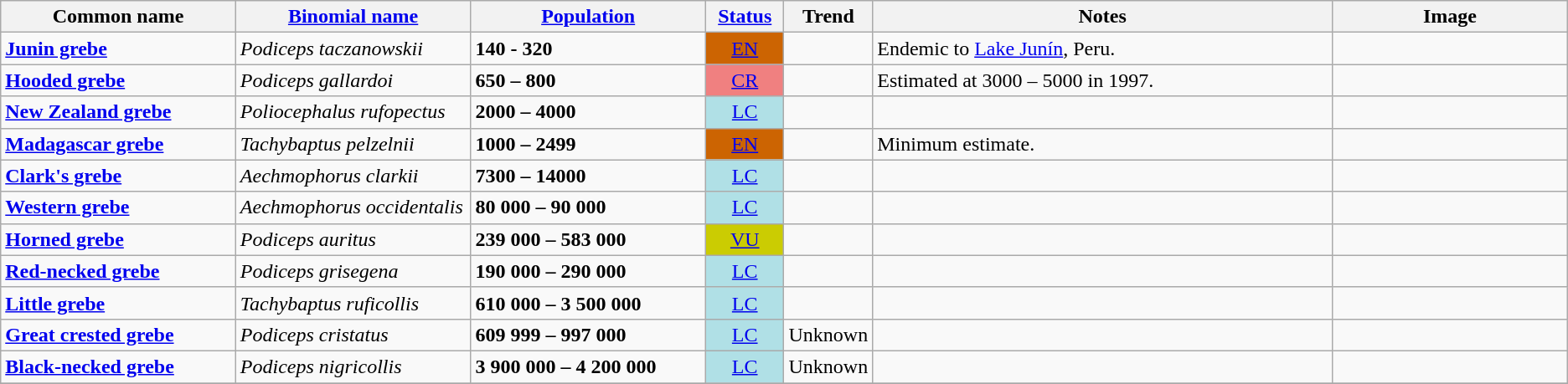<table class="wikitable sortable">
<tr>
<th width="15%">Common name</th>
<th width="15%"><a href='#'>Binomial name</a></th>
<th data-sort-type="number"  width="15%"><a href='#'>Population</a></th>
<th width="5%"><a href='#'>Status</a></th>
<th width="5%">Trend</th>
<th class="unsortable">Notes</th>
<th width="15%" class="unsortable">Image</th>
</tr>
<tr>
<td><strong><a href='#'>Junin grebe</a></strong></td>
<td><em>Podiceps taczanowskii</em></td>
<td><strong>140 - 320</strong></td>
<td align=center style="background:#cc6402"><a href='#'>EN</a></td>
<td align=center></td>
<td>Endemic to <a href='#'>Lake Junín</a>, Peru.</td>
<td></td>
</tr>
<tr>
<td><strong><a href='#'>Hooded grebe</a></strong></td>
<td><em>Podiceps gallardoi</em></td>
<td><strong>650 – 800</strong></td>
<td align=center style="background:#F08080"><a href='#'>CR</a></td>
<td align=center></td>
<td>Estimated at 3000 – 5000 in 1997.</td>
<td></td>
</tr>
<tr>
<td><strong><a href='#'>New Zealand grebe</a></strong></td>
<td><em>Poliocephalus rufopectus</em></td>
<td><strong>2000 – 4000</strong></td>
<td align=center style="background:#B0E0E6"><a href='#'>LC</a></td>
<td align=center></td>
<td></td>
<td></td>
</tr>
<tr>
<td><strong><a href='#'>Madagascar grebe</a></strong></td>
<td><em>Tachybaptus pelzelnii</em></td>
<td><strong>1000 – 2499</strong></td>
<td align=center style="background:#cc6402"><a href='#'>EN</a></td>
<td align=center></td>
<td>Minimum estimate.</td>
<td></td>
</tr>
<tr>
<td><strong><a href='#'>Clark's grebe</a></strong></td>
<td><em>Aechmophorus clarkii</em></td>
<td><strong>7300 – 14000</strong></td>
<td align=center style="background:#B0E0E6"><a href='#'>LC</a></td>
<td align=center></td>
<td></td>
<td></td>
</tr>
<tr>
<td><strong><a href='#'>Western grebe</a></strong></td>
<td><em>Aechmophorus occidentalis</em></td>
<td><strong>80 000 – 90 000</strong></td>
<td align=center style="background:#B0E0E6"><a href='#'>LC</a></td>
<td align=center></td>
<td></td>
<td></td>
</tr>
<tr>
<td><strong><a href='#'>Horned grebe</a></strong></td>
<td><em>Podiceps auritus</em></td>
<td><strong>239 000 – 583 000</strong></td>
<td align=center style="background:#cbcc02"><a href='#'>VU</a></td>
<td align=center></td>
<td></td>
<td></td>
</tr>
<tr>
<td><strong><a href='#'>Red-necked grebe</a></strong></td>
<td><em>Podiceps grisegena</em></td>
<td><strong>190 000 – 290 000</strong></td>
<td align=center style="background:#B0E0E6"><a href='#'>LC</a></td>
<td align=center></td>
<td></td>
<td></td>
</tr>
<tr>
<td><strong><a href='#'>Little grebe</a></strong></td>
<td><em>Tachybaptus ruficollis</em></td>
<td><strong>610 000 – 3 500 000</strong></td>
<td align=center style="background:#B0E0E6"><a href='#'>LC</a></td>
<td align=center></td>
<td></td>
<td></td>
</tr>
<tr>
<td><strong><a href='#'>Great crested grebe</a></strong></td>
<td><em>Podiceps cristatus</em></td>
<td><strong>609 999 – 997 000</strong></td>
<td align=center style="background:#B0E0E6"><a href='#'>LC</a></td>
<td align=center>Unknown</td>
<td></td>
<td></td>
</tr>
<tr>
<td><strong><a href='#'>Black-necked grebe</a></strong></td>
<td><em>Podiceps nigricollis</em></td>
<td><strong>3 900 000 – 4 200 000</strong></td>
<td align=center style="background:#B0E0E6"><a href='#'>LC</a></td>
<td align=center>Unknown</td>
<td></td>
<td></td>
</tr>
<tr>
</tr>
</table>
